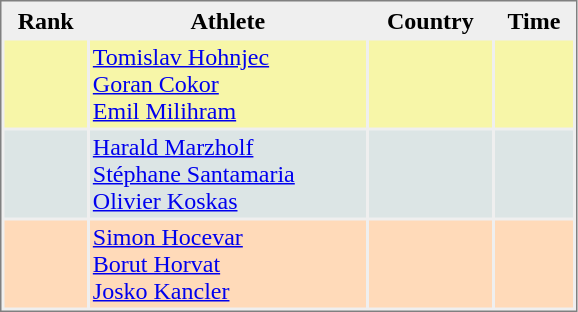<table style="border-style:solid;border-width:1px;border-color:#808080;background-color:#EFEFEF" cellspacing="2" cellpadding="2" width="385px">
<tr bgcolor="#EFEFEF">
<th>Rank</th>
<th>Athlete</th>
<th>Country</th>
<th>Time</th>
</tr>
<tr bgcolor="#F7F6A8" >
<td align=center></td>
<td><a href='#'>Tomislav Hohnjec</a><br><a href='#'>Goran Cokor</a><br><a href='#'>Emil Milihram</a></td>
<td></td>
<td align="right"></td>
</tr>
<tr bgcolor="#DCE5E5">
<td align=center></td>
<td><a href='#'>Harald Marzholf</a><br><a href='#'>Stéphane Santamaria</a><br><a href='#'>Olivier Koskas</a></td>
<td></td>
<td align="right"></td>
</tr>
<tr bgcolor="#FFDAB9">
<td align=center></td>
<td><a href='#'>Simon Hocevar</a><br><a href='#'>Borut Horvat</a><br><a href='#'>Josko Kancler</a></td>
<td></td>
<td align="right"></td>
</tr>
</table>
